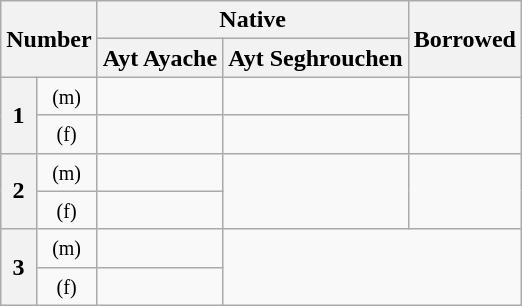<table class="wikitable" style="text-align:center;">
<tr>
<th rowspan="2" colspan="2">Number</th>
<th colspan="2">Native</th>
<th rowspan="2">Borrowed</th>
</tr>
<tr>
<th>Ayt Ayache</th>
<th>Ayt Seghrouchen</th>
</tr>
<tr>
<th rowspan="2">1</th>
<td><small>(m)</small></td>
<td></td>
<td></td>
<td rowspan="2"></td>
</tr>
<tr>
<td><small>(f)</small></td>
<td></td>
<td></td>
</tr>
<tr>
<th rowspan="2">2</th>
<td><small>(m)</small></td>
<td></td>
<td rowspan="2"></td>
<td rowspan="2"></td>
</tr>
<tr>
<td><small>(f)</small></td>
<td></td>
</tr>
<tr>
<th rowspan="2">3</th>
<td><small>(m)</small></td>
<td></td>
<td rowspan="2" colspan="2"></td>
</tr>
<tr>
<td><small>(f)</small></td>
<td></td>
</tr>
</table>
